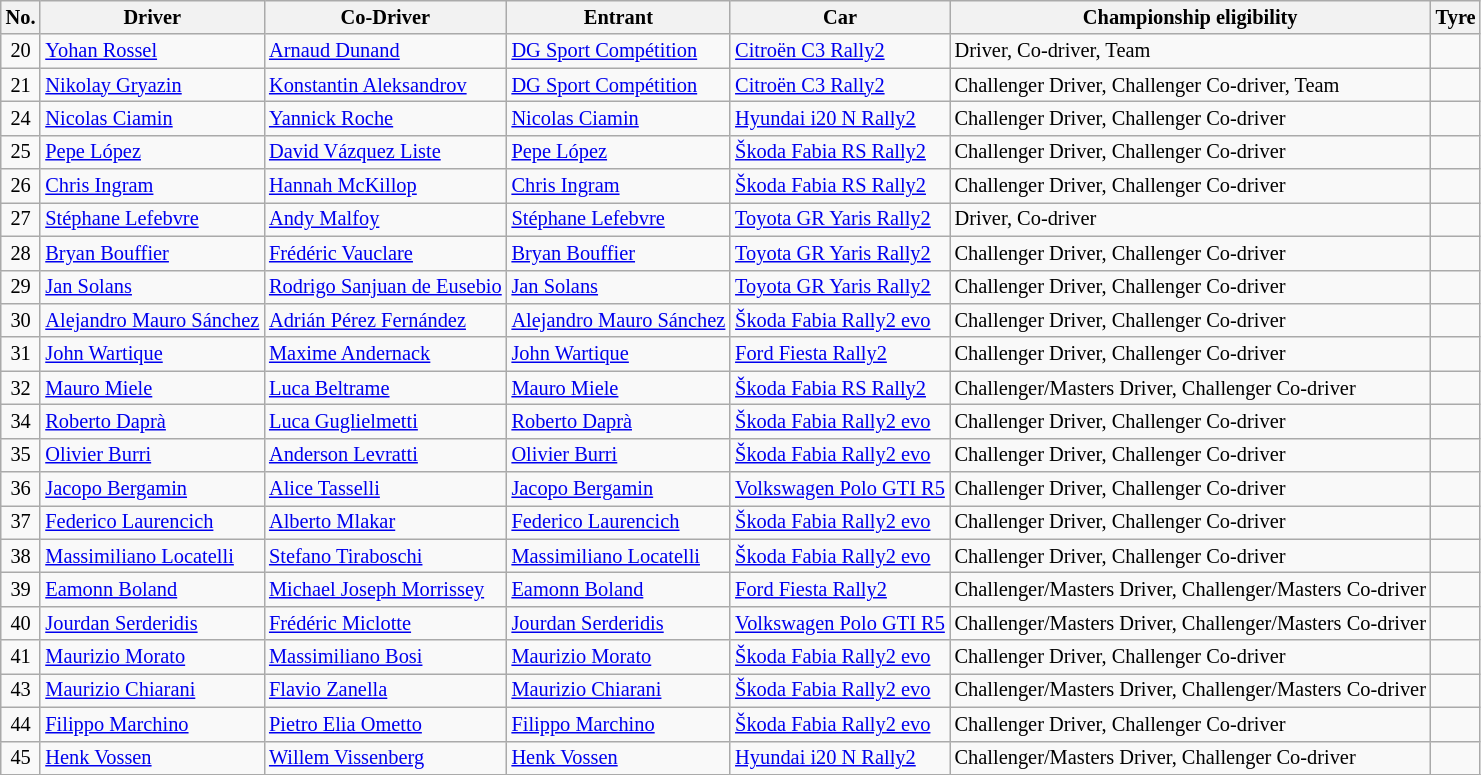<table class="wikitable" style="font-size: 85%;">
<tr>
<th>No.</th>
<th>Driver</th>
<th>Co-Driver</th>
<th>Entrant</th>
<th>Car</th>
<th>Championship eligibility</th>
<th>Tyre</th>
</tr>
<tr>
<td align="center">20</td>
<td> <a href='#'>Yohan Rossel</a></td>
<td> <a href='#'>Arnaud Dunand</a></td>
<td> <a href='#'>DG Sport Compétition</a></td>
<td><a href='#'>Citroën C3 Rally2</a></td>
<td>Driver, Co-driver, Team</td>
<td align="center"></td>
</tr>
<tr>
<td align="center">21</td>
<td> <a href='#'>Nikolay Gryazin</a></td>
<td> <a href='#'>Konstantin Aleksandrov</a></td>
<td> <a href='#'>DG Sport Compétition</a></td>
<td><a href='#'>Citroën C3 Rally2</a></td>
<td>Challenger Driver, Challenger Co-driver, Team</td>
<td align="center"></td>
</tr>
<tr>
<td align="center">24</td>
<td> <a href='#'>Nicolas Ciamin</a></td>
<td> <a href='#'>Yannick Roche</a></td>
<td> <a href='#'>Nicolas Ciamin</a></td>
<td><a href='#'>Hyundai i20 N Rally2</a></td>
<td>Challenger Driver, Challenger Co-driver</td>
<td align="center"></td>
</tr>
<tr>
<td align="center">25</td>
<td> <a href='#'>Pepe López</a></td>
<td> <a href='#'>David Vázquez Liste</a></td>
<td> <a href='#'>Pepe López</a></td>
<td><a href='#'>Škoda Fabia RS Rally2</a></td>
<td>Challenger Driver, Challenger Co-driver</td>
<td align="center"></td>
</tr>
<tr>
<td align="center">26</td>
<td> <a href='#'>Chris Ingram</a></td>
<td> <a href='#'>Hannah McKillop</a></td>
<td> <a href='#'>Chris Ingram</a></td>
<td><a href='#'>Škoda Fabia RS Rally2</a></td>
<td>Challenger Driver, Challenger Co-driver</td>
<td align="center"></td>
</tr>
<tr>
<td align="center">27</td>
<td> <a href='#'>Stéphane Lefebvre</a></td>
<td> <a href='#'>Andy Malfoy</a></td>
<td> <a href='#'>Stéphane Lefebvre</a></td>
<td><a href='#'>Toyota GR Yaris Rally2</a></td>
<td>Driver, Co-driver</td>
<td align="center"></td>
</tr>
<tr>
<td align="center">28</td>
<td> <a href='#'>Bryan Bouffier</a></td>
<td> <a href='#'>Frédéric Vauclare</a></td>
<td> <a href='#'>Bryan Bouffier</a></td>
<td><a href='#'>Toyota GR Yaris Rally2</a></td>
<td>Challenger Driver, Challenger Co-driver</td>
<td align="center"></td>
</tr>
<tr>
<td align="center">29</td>
<td> <a href='#'>Jan Solans</a></td>
<td> <a href='#'>Rodrigo Sanjuan de Eusebio</a></td>
<td> <a href='#'>Jan Solans</a></td>
<td><a href='#'>Toyota GR Yaris Rally2</a></td>
<td>Challenger Driver, Challenger Co-driver</td>
<td align="center"></td>
</tr>
<tr>
<td align="center">30</td>
<td> <a href='#'>Alejandro Mauro Sánchez</a></td>
<td> <a href='#'>Adrián Pérez Fernández</a></td>
<td> <a href='#'>Alejandro Mauro Sánchez</a></td>
<td><a href='#'>Škoda Fabia Rally2 evo</a></td>
<td>Challenger Driver, Challenger Co-driver</td>
<td align="center"></td>
</tr>
<tr>
<td align="center">31</td>
<td> <a href='#'>John Wartique</a></td>
<td> <a href='#'>Maxime Andernack</a></td>
<td> <a href='#'>John Wartique</a></td>
<td><a href='#'>Ford Fiesta Rally2</a></td>
<td>Challenger Driver, Challenger Co-driver</td>
<td align="center"></td>
</tr>
<tr>
<td align="center">32</td>
<td> <a href='#'>Mauro Miele</a></td>
<td> <a href='#'>Luca Beltrame</a></td>
<td> <a href='#'>Mauro Miele</a></td>
<td><a href='#'>Škoda Fabia RS Rally2</a></td>
<td>Challenger/Masters Driver, Challenger Co-driver</td>
<td align="center"></td>
</tr>
<tr>
<td align="center">34</td>
<td> <a href='#'>Roberto Daprà</a></td>
<td> <a href='#'>Luca Guglielmetti</a></td>
<td> <a href='#'>Roberto Daprà</a></td>
<td><a href='#'>Škoda Fabia Rally2 evo</a></td>
<td>Challenger Driver, Challenger Co-driver</td>
<td align="center"></td>
</tr>
<tr>
<td align="center">35</td>
<td> <a href='#'>Olivier Burri</a></td>
<td> <a href='#'>Anderson Levratti</a></td>
<td> <a href='#'>Olivier Burri</a></td>
<td><a href='#'>Škoda Fabia Rally2 evo</a></td>
<td>Challenger Driver, Challenger Co-driver</td>
<td align="center"></td>
</tr>
<tr>
<td align="center">36</td>
<td> <a href='#'>Jacopo Bergamin</a></td>
<td> <a href='#'>Alice Tasselli</a></td>
<td> <a href='#'>Jacopo Bergamin</a></td>
<td><a href='#'>Volkswagen Polo GTI R5</a></td>
<td>Challenger Driver, Challenger Co-driver</td>
<td align="center"></td>
</tr>
<tr>
<td align="center">37</td>
<td> <a href='#'>Federico Laurencich</a></td>
<td> <a href='#'>Alberto Mlakar</a></td>
<td> <a href='#'>Federico Laurencich</a></td>
<td><a href='#'>Škoda Fabia Rally2 evo</a></td>
<td>Challenger Driver, Challenger Co-driver</td>
<td align="center"></td>
</tr>
<tr>
<td align="center">38</td>
<td> <a href='#'>Massimiliano Locatelli</a></td>
<td> <a href='#'>Stefano Tiraboschi</a></td>
<td> <a href='#'>Massimiliano Locatelli</a></td>
<td><a href='#'>Škoda Fabia Rally2 evo</a></td>
<td>Challenger Driver, Challenger Co-driver</td>
<td align="center"></td>
</tr>
<tr>
<td align="center">39</td>
<td> <a href='#'>Eamonn Boland</a></td>
<td> <a href='#'>Michael Joseph Morrissey</a></td>
<td> <a href='#'>Eamonn Boland</a></td>
<td><a href='#'>Ford Fiesta Rally2</a></td>
<td>Challenger/Masters Driver, Challenger/Masters Co-driver</td>
<td align="center"></td>
</tr>
<tr>
<td align="center">40</td>
<td> <a href='#'>Jourdan Serderidis</a></td>
<td> <a href='#'>Frédéric Miclotte</a></td>
<td> <a href='#'>Jourdan Serderidis</a></td>
<td><a href='#'>Volkswagen Polo GTI R5</a></td>
<td>Challenger/Masters Driver, Challenger/Masters Co-driver</td>
<td align="center"></td>
</tr>
<tr>
<td align="center">41</td>
<td> <a href='#'>Maurizio Morato</a></td>
<td> <a href='#'>Massimiliano Bosi</a></td>
<td> <a href='#'>Maurizio Morato</a></td>
<td><a href='#'>Škoda Fabia Rally2 evo</a></td>
<td>Challenger Driver, Challenger Co-driver</td>
<td align="center"></td>
</tr>
<tr>
<td align="center">43</td>
<td> <a href='#'>Maurizio Chiarani</a></td>
<td> <a href='#'>Flavio Zanella</a></td>
<td> <a href='#'>Maurizio Chiarani</a></td>
<td><a href='#'>Škoda Fabia Rally2 evo</a></td>
<td>Challenger/Masters Driver, Challenger/Masters Co-driver</td>
<td align="center"></td>
</tr>
<tr>
<td align="center">44</td>
<td> <a href='#'>Filippo Marchino</a></td>
<td> <a href='#'>Pietro Elia Ometto</a></td>
<td> <a href='#'>Filippo Marchino</a></td>
<td><a href='#'>Škoda Fabia Rally2 evo</a></td>
<td>Challenger Driver, Challenger Co-driver</td>
<td align="center"></td>
</tr>
<tr>
<td align="center">45</td>
<td> <a href='#'>Henk Vossen</a></td>
<td> <a href='#'>Willem Vissenberg</a></td>
<td> <a href='#'>Henk Vossen</a></td>
<td><a href='#'>Hyundai i20 N Rally2</a></td>
<td>Challenger/Masters Driver, Challenger Co-driver</td>
<td align="center"></td>
</tr>
<tr>
</tr>
</table>
